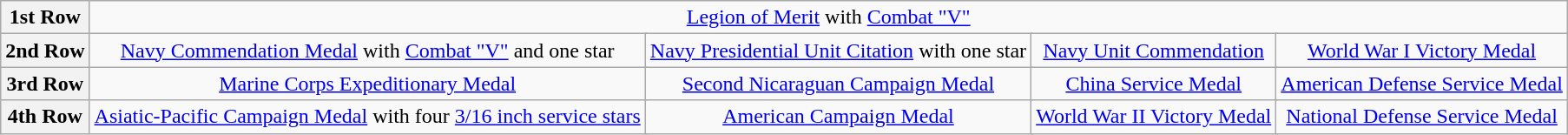<table class="wikitable" style="margin:1em auto; text-align:center;">
<tr>
<th>1st Row</th>
<td colspan="14"><a href='#'>Legion of Merit</a> with <a href='#'>Combat "V"</a></td>
</tr>
<tr>
<th>2nd Row</th>
<td colspan="4"><a href='#'>Navy Commendation Medal</a> with <a href='#'>Combat "V"</a> and one star</td>
<td colspan="4"><a href='#'>Navy Presidential Unit Citation</a> with one star</td>
<td colspan="4"><a href='#'>Navy Unit Commendation</a></td>
<td colspan="4"><a href='#'>World War I Victory Medal</a></td>
</tr>
<tr>
<th>3rd Row</th>
<td colspan="4"><a href='#'>Marine Corps Expeditionary Medal</a></td>
<td colspan="4"><a href='#'>Second Nicaraguan Campaign Medal</a></td>
<td colspan="4"><a href='#'>China Service Medal</a></td>
<td colspan="4"><a href='#'>American Defense Service Medal</a></td>
</tr>
<tr>
<th>4th Row</th>
<td colspan="4"><a href='#'>Asiatic-Pacific Campaign Medal</a> with four <a href='#'>3/16 inch service stars</a></td>
<td colspan="4"><a href='#'>American Campaign Medal</a></td>
<td colspan="4"><a href='#'>World War II Victory Medal</a></td>
<td colspan="4"><a href='#'>National Defense Service Medal</a></td>
</tr>
</table>
